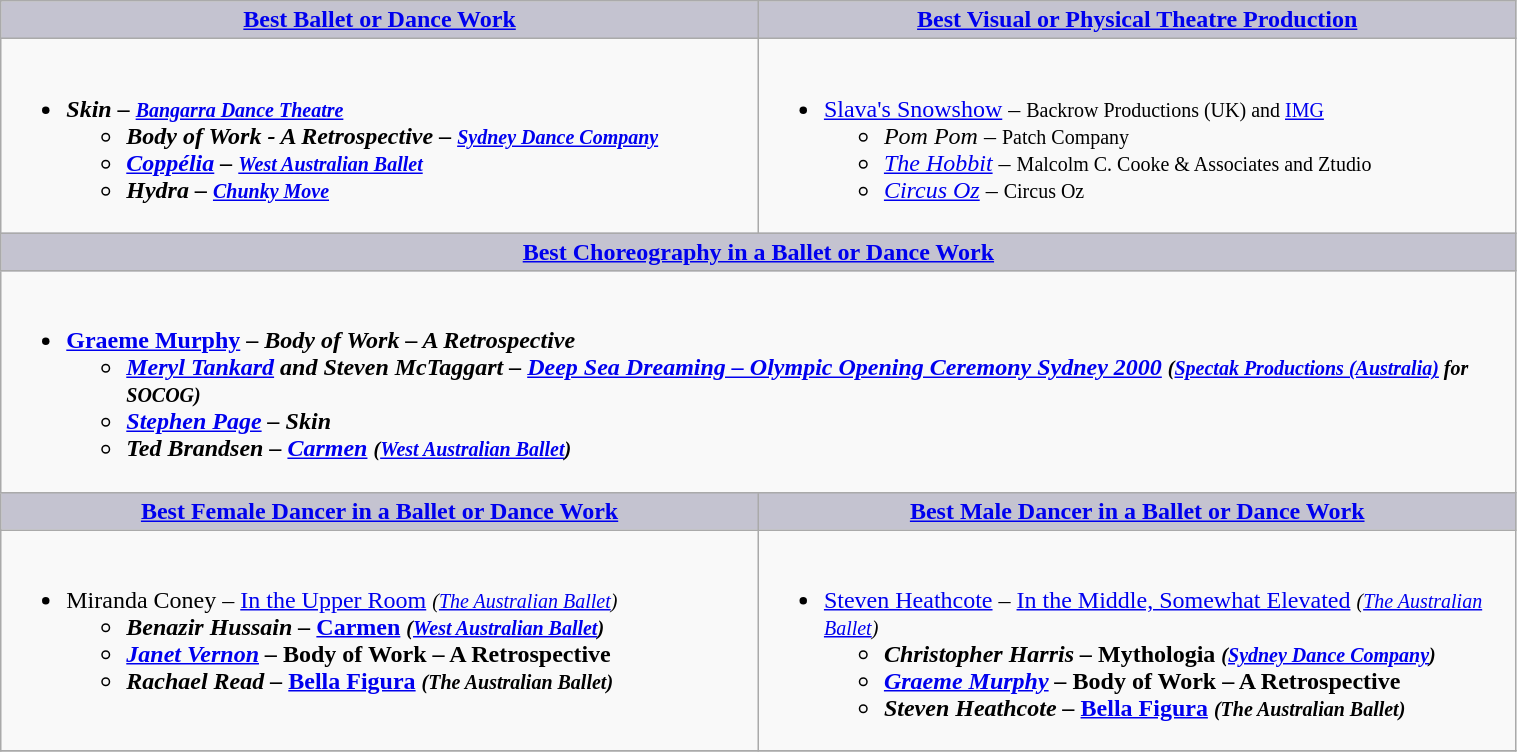<table class=wikitable width="80%" border="1" cellpadding="5" cellspacing="0" align="centre">
<tr>
<th style="background:#C4C3D0;width:50%"><a href='#'>Best Ballet or Dance Work</a></th>
<th style="background:#C4C3D0;width:50%"><a href='#'>Best Visual or Physical Theatre Production</a></th>
</tr>
<tr>
<td valign="top"><br><ul><li><strong><em>Skin<em> – <small><a href='#'>Bangarra Dance Theatre</a></small><strong><ul><li></em>Body of Work - A Retrospective<em> – <small><a href='#'>Sydney Dance Company</a></small></li><li></em><a href='#'>Coppélia</a><em> – <small><a href='#'>West Australian Ballet</a></small></li><li></em>Hydra<em> – <small><a href='#'>Chunky Move</a></small></li></ul></li></ul></td>
<td valign="top"><br><ul><li></em></strong><a href='#'>Slava's Snowshow</a></em> – <small>Backrow Productions (UK) and <a href='#'>IMG</a></small></strong><ul><li><em>Pom Pom</em> – <small>Patch Company</small></li><li><em><a href='#'>The Hobbit</a></em> – <small>Malcolm C. Cooke & Associates and Ztudio</small></li><li><em><a href='#'>Circus Oz</a></em> – <small>Circus Oz</small></li></ul></li></ul></td>
</tr>
<tr>
<th colspan="2" style="background:#C4C3D0;"><a href='#'>Best Choreography in a Ballet or Dance Work</a></th>
</tr>
<tr>
<td colspan=2 valign="top"><br><ul><li><strong><a href='#'>Graeme Murphy</a> – <em>Body of Work – A Retrospective<strong><em><ul><li><a href='#'>Meryl Tankard</a> and Steven McTaggart – </em><a href='#'>Deep Sea Dreaming – Olympic Opening Ceremony Sydney 2000</a><em> <small>(<a href='#'>Spectak Productions (Australia)</a> for SOCOG)</small></li><li><a href='#'>Stephen Page</a> – </em>Skin<em></li><li>Ted Brandsen – </em><a href='#'>Carmen</a><em> <small>(<a href='#'>West Australian Ballet</a>)</small></li></ul></li></ul></td>
</tr>
<tr>
<th style="background:#C4C3D0;width:50%"><a href='#'>Best Female Dancer in a Ballet or Dance Work</a></th>
<th style="background:#C4C3D0;width:50%"><a href='#'>Best Male Dancer in a Ballet or Dance Work</a></th>
</tr>
<tr>
<td valign="top"><br><ul><li></strong>Miranda Coney – </em><a href='#'>In the Upper Room</a><em> <small>(<a href='#'>The Australian Ballet</a>)</small><strong><ul><li>Benazir Hussain – </em><a href='#'>Carmen</a><em> <small>(<a href='#'>West Australian Ballet</a>)</small></li><li><a href='#'>Janet Vernon</a> – </em>Body of Work – A Retrospective<em></li><li>Rachael Read – </em><a href='#'>Bella Figura</a><em> <small>(The Australian Ballet)</small></li></ul></li></ul></td>
<td valign="top"><br><ul><li></strong><a href='#'>Steven Heathcote</a> – </em><a href='#'>In the Middle, Somewhat Elevated</a><em> <small>(<a href='#'>The Australian Ballet</a>)</small><strong><ul><li>Christopher Harris – </em>Mythologia<em> <small>(<a href='#'>Sydney Dance Company</a>)</small></li><li><a href='#'>Graeme Murphy</a> – </em>Body of Work – A Retrospective<em></li><li>Steven Heathcote – </em><a href='#'>Bella Figura</a><em> <small>(The Australian Ballet)</small></li></ul></li></ul></td>
</tr>
<tr>
</tr>
</table>
